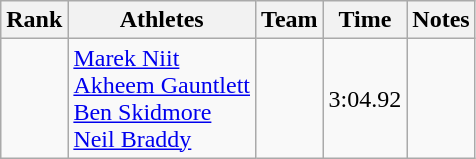<table class="wikitable sortable">
<tr>
<th>Rank</th>
<th>Athletes</th>
<th>Team</th>
<th>Time</th>
<th>Notes</th>
</tr>
<tr>
<td align=center></td>
<td><a href='#'>Marek Niit</a><br><a href='#'>Akheem Gauntlett</a><br><a href='#'>Ben Skidmore</a><br><a href='#'>Neil Braddy</a></td>
<td></td>
<td>3:04.92</td>
<td></td>
</tr>
</table>
